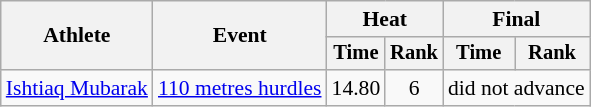<table class="wikitable" style="font-size:90%">
<tr>
<th rowspan=2>Athlete</th>
<th rowspan=2>Event</th>
<th colspan=2>Heat</th>
<th colspan=2>Final</th>
</tr>
<tr style="font-size:95%">
<th>Time</th>
<th>Rank</th>
<th>Time</th>
<th>Rank</th>
</tr>
<tr align=center>
<td align=left><a href='#'>Ishtiaq Mubarak</a></td>
<td align=left><a href='#'>110 metres hurdles</a></td>
<td>14.80</td>
<td>6</td>
<td colspan=2>did not advance</td>
</tr>
</table>
